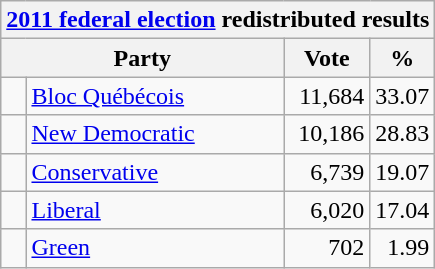<table class="wikitable">
<tr>
<th colspan="4"><a href='#'>2011 federal election</a> redistributed results</th>
</tr>
<tr>
<th bgcolor="#DDDDFF" width="130px" colspan="2">Party</th>
<th bgcolor="#DDDDFF" width="50px">Vote</th>
<th bgcolor="#DDDDFF" width="30px">%</th>
</tr>
<tr>
<td> </td>
<td><a href='#'>Bloc Québécois</a></td>
<td align=right>11,684</td>
<td align=right>33.07</td>
</tr>
<tr>
<td> </td>
<td><a href='#'>New Democratic</a></td>
<td align=right>10,186</td>
<td align=right>28.83</td>
</tr>
<tr>
<td> </td>
<td><a href='#'>Conservative</a></td>
<td align=right>6,739</td>
<td align=right>19.07</td>
</tr>
<tr>
<td> </td>
<td><a href='#'>Liberal</a></td>
<td align=right>6,020</td>
<td align=right>17.04</td>
</tr>
<tr>
<td> </td>
<td><a href='#'>Green</a></td>
<td align=right>702</td>
<td align=right>1.99</td>
</tr>
</table>
